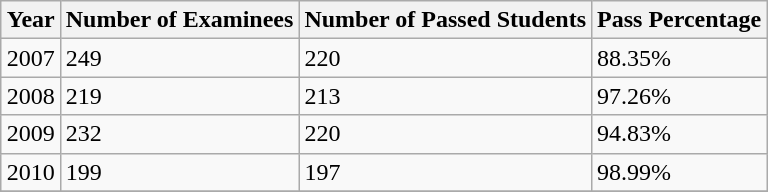<table class="wikitable" style="margin:1em auto;">
<tr>
<th>Year</th>
<th>Number of Examinees</th>
<th>Number of Passed Students</th>
<th>Pass Percentage</th>
</tr>
<tr>
<td>2007</td>
<td>249</td>
<td>220</td>
<td>88.35%</td>
</tr>
<tr>
<td>2008</td>
<td>219</td>
<td>213</td>
<td>97.26%</td>
</tr>
<tr>
<td>2009</td>
<td>232</td>
<td>220</td>
<td>94.83%</td>
</tr>
<tr>
<td>2010</td>
<td>199</td>
<td>197</td>
<td>98.99%</td>
</tr>
<tr>
</tr>
</table>
